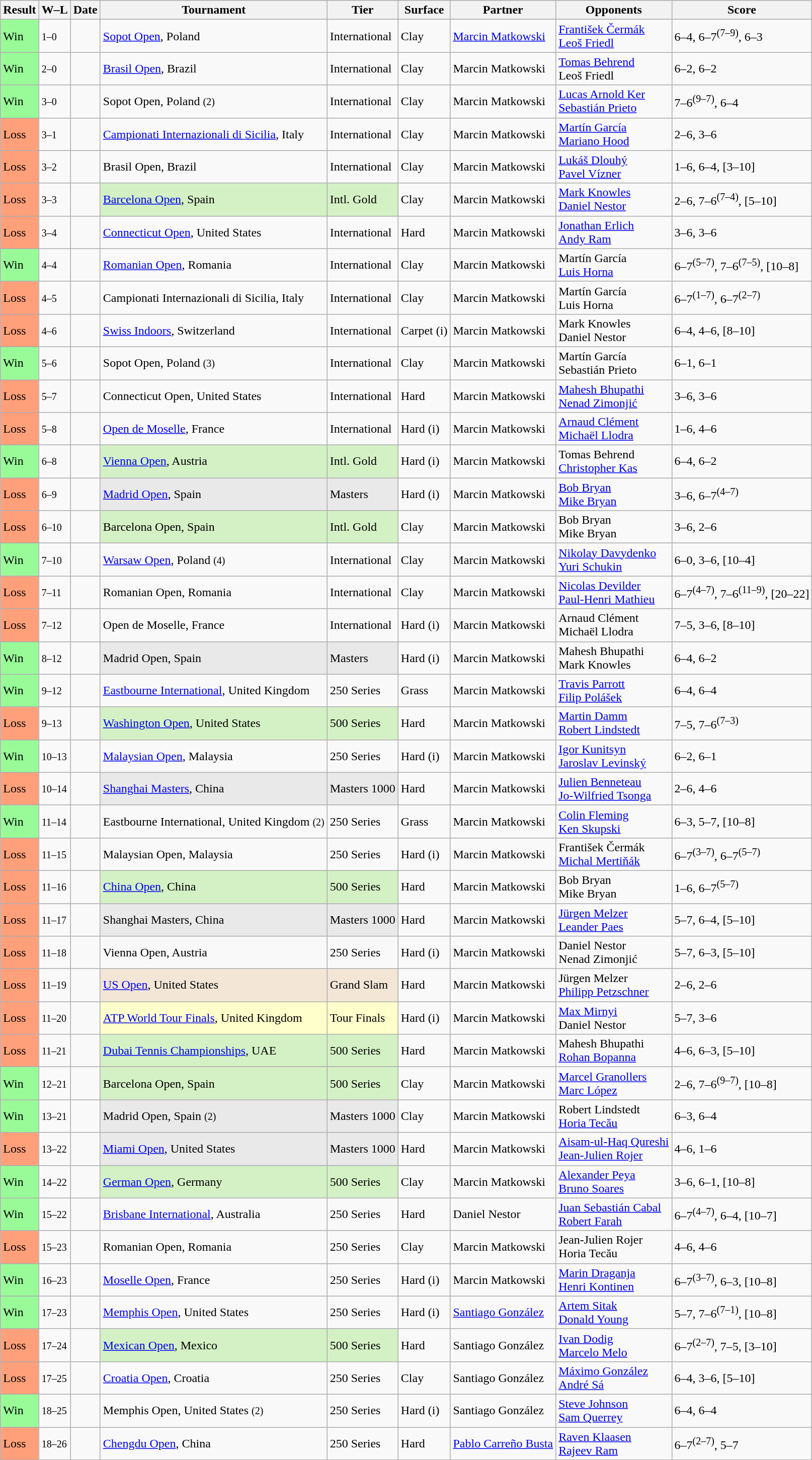<table class="sortable wikitable">
<tr>
<th>Result</th>
<th class="unsortable">W–L</th>
<th>Date</th>
<th>Tournament</th>
<th>Tier</th>
<th>Surface</th>
<th>Partner</th>
<th>Opponents</th>
<th class="unsortable">Score</th>
</tr>
<tr>
<td bgcolor=98FB98>Win</td>
<td><small>1–0</small></td>
<td><a href='#'></a></td>
<td><a href='#'>Sopot Open</a>, Poland</td>
<td>International</td>
<td>Clay</td>
<td> <a href='#'>Marcin Matkowski</a></td>
<td> <a href='#'>František Čermák</a><br> <a href='#'>Leoš Friedl</a></td>
<td>6–4, 6–7<sup>(7–9)</sup>, 6–3</td>
</tr>
<tr>
<td bgcolor=98FB98>Win</td>
<td><small>2–0</small></td>
<td><a href='#'></a></td>
<td><a href='#'>Brasil Open</a>, Brazil</td>
<td>International</td>
<td>Clay</td>
<td> Marcin Matkowski</td>
<td> <a href='#'>Tomas Behrend</a><br> Leoš Friedl</td>
<td>6–2, 6–2</td>
</tr>
<tr>
<td bgcolor=98FB98>Win</td>
<td><small>3–0</small></td>
<td><a href='#'></a></td>
<td>Sopot Open, Poland <small>(2)</small></td>
<td>International</td>
<td>Clay</td>
<td> Marcin Matkowski</td>
<td> <a href='#'>Lucas Arnold Ker</a><br> <a href='#'>Sebastián Prieto</a></td>
<td>7–6<sup>(9–7)</sup>, 6–4</td>
</tr>
<tr>
<td bgcolor=FFA07A>Loss</td>
<td><small>3–1</small></td>
<td></td>
<td><a href='#'>Campionati Internazionali di Sicilia</a>, Italy</td>
<td>International</td>
<td>Clay</td>
<td> Marcin Matkowski</td>
<td> <a href='#'>Martín García</a><br> <a href='#'>Mariano Hood</a></td>
<td>2–6, 3–6</td>
</tr>
<tr>
<td bgcolor=FFA07A>Loss</td>
<td><small>3–2</small></td>
<td><a href='#'></a></td>
<td>Brasil Open, Brazil</td>
<td>International</td>
<td>Clay</td>
<td> Marcin Matkowski</td>
<td> <a href='#'>Lukáš Dlouhý</a><br> <a href='#'>Pavel Vízner</a></td>
<td>1–6, 6–4, [3–10]</td>
</tr>
<tr>
<td bgcolor=FFA07A>Loss</td>
<td><small>3–3</small></td>
<td><a href='#'></a></td>
<td style="background:#D4F1C5;"><a href='#'>Barcelona Open</a>, Spain</td>
<td style="background:#D4F1C5;">Intl. Gold</td>
<td>Clay</td>
<td> Marcin Matkowski</td>
<td> <a href='#'>Mark Knowles</a><br> <a href='#'>Daniel Nestor</a></td>
<td>2–6, 7–6<sup>(7–4)</sup>, [5–10]</td>
</tr>
<tr>
<td bgcolor=FFA07A>Loss</td>
<td><small>3–4</small></td>
<td><a href='#'></a></td>
<td><a href='#'>Connecticut Open</a>, United States</td>
<td>International</td>
<td>Hard</td>
<td> Marcin Matkowski</td>
<td> <a href='#'>Jonathan Erlich</a><br> <a href='#'>Andy Ram</a></td>
<td>3–6, 3–6</td>
</tr>
<tr>
<td bgcolor=98FB98>Win</td>
<td><small>4–4</small></td>
<td><a href='#'></a></td>
<td><a href='#'>Romanian Open</a>, Romania</td>
<td>International</td>
<td>Clay</td>
<td> Marcin Matkowski</td>
<td> Martín García<br> <a href='#'>Luis Horna</a></td>
<td>6–7<sup>(5–7)</sup>, 7–6<sup>(7–5)</sup>, [10–8]</td>
</tr>
<tr>
<td bgcolor=FFA07A>Loss</td>
<td><small>4–5</small></td>
<td><a href='#'></a></td>
<td>Campionati Internazionali di Sicilia, Italy</td>
<td>International</td>
<td>Clay</td>
<td> Marcin Matkowski</td>
<td> Martín García<br> Luis Horna</td>
<td>6–7<sup>(1–7)</sup>, 6–7<sup>(2–7)</sup></td>
</tr>
<tr>
<td bgcolor=FFA07A>Loss</td>
<td><small>4–6</small></td>
<td><a href='#'></a></td>
<td><a href='#'>Swiss Indoors</a>, Switzerland</td>
<td>International</td>
<td>Carpet (i)</td>
<td> Marcin Matkowski</td>
<td> Mark Knowles<br> Daniel Nestor</td>
<td>6–4, 4–6, [8–10]</td>
</tr>
<tr>
<td bgcolor=98FB98>Win</td>
<td><small>5–6</small></td>
<td><a href='#'></a></td>
<td>Sopot Open, Poland <small>(3)</small></td>
<td>International</td>
<td>Clay</td>
<td> Marcin Matkowski</td>
<td> Martín García<br> Sebastián Prieto</td>
<td>6–1, 6–1</td>
</tr>
<tr>
<td bgcolor=FFA07A>Loss</td>
<td><small>5–7</small></td>
<td><a href='#'></a></td>
<td>Connecticut Open, United States</td>
<td>International</td>
<td>Hard</td>
<td> Marcin Matkowski</td>
<td> <a href='#'>Mahesh Bhupathi</a><br> <a href='#'>Nenad Zimonjić</a></td>
<td>3–6, 3–6</td>
</tr>
<tr>
<td bgcolor=FFA07A>Loss</td>
<td><small>5–8</small></td>
<td><a href='#'></a></td>
<td><a href='#'>Open de Moselle</a>, France</td>
<td>International</td>
<td>Hard (i)</td>
<td> Marcin Matkowski</td>
<td> <a href='#'>Arnaud Clément</a><br> <a href='#'>Michaël Llodra</a></td>
<td>1–6, 4–6</td>
</tr>
<tr>
<td bgcolor=98FB98>Win</td>
<td><small>6–8</small></td>
<td><a href='#'></a></td>
<td style="background:#D4F1C5;"><a href='#'>Vienna Open</a>, Austria</td>
<td style="background:#D4F1C5;">Intl. Gold</td>
<td>Hard (i)</td>
<td> Marcin Matkowski</td>
<td> Tomas Behrend<br> <a href='#'>Christopher Kas</a></td>
<td>6–4, 6–2</td>
</tr>
<tr>
<td bgcolor=FFA07A>Loss</td>
<td><small>6–9</small></td>
<td><a href='#'></a></td>
<td style="background:#E9E9E9;"><a href='#'>Madrid Open</a>, Spain</td>
<td style="background:#E9E9E9;">Masters</td>
<td>Hard (i)</td>
<td> Marcin Matkowski</td>
<td> <a href='#'>Bob Bryan</a><br> <a href='#'>Mike Bryan</a></td>
<td>3–6, 6–7<sup>(4–7)</sup></td>
</tr>
<tr>
<td bgcolor=FFA07A>Loss</td>
<td><small>6–10</small></td>
<td><a href='#'></a></td>
<td style="background:#D4F1C5;">Barcelona Open, Spain</td>
<td style="background:#D4F1C5;">Intl. Gold</td>
<td>Clay</td>
<td> Marcin Matkowski</td>
<td> Bob Bryan<br> Mike Bryan</td>
<td>3–6, 2–6</td>
</tr>
<tr>
<td bgcolor=98FB98>Win</td>
<td><small>7–10</small></td>
<td><a href='#'></a></td>
<td><a href='#'>Warsaw Open</a>, Poland <small>(4)</small></td>
<td>International</td>
<td>Clay</td>
<td> Marcin Matkowski</td>
<td> <a href='#'>Nikolay Davydenko</a><br> <a href='#'>Yuri Schukin</a></td>
<td>6–0, 3–6, [10–4]</td>
</tr>
<tr>
<td bgcolor=FFA07A>Loss</td>
<td><small>7–11</small></td>
<td><a href='#'></a></td>
<td>Romanian Open, Romania</td>
<td>International</td>
<td>Clay</td>
<td> Marcin Matkowski</td>
<td> <a href='#'>Nicolas Devilder</a><br> <a href='#'>Paul-Henri Mathieu</a></td>
<td>6–7<sup>(4–7)</sup>, 7–6<sup>(11–9)</sup>, [20–22]</td>
</tr>
<tr>
<td bgcolor=FFA07A>Loss</td>
<td><small>7–12</small></td>
<td><a href='#'></a></td>
<td>Open de Moselle, France</td>
<td>International</td>
<td>Hard (i)</td>
<td> Marcin Matkowski</td>
<td> Arnaud Clément<br> Michaël Llodra</td>
<td>7–5, 3–6, [8–10]</td>
</tr>
<tr>
<td bgcolor=98FB98>Win</td>
<td><small>8–12</small></td>
<td><a href='#'></a></td>
<td style="background:#E9E9E9;">Madrid Open, Spain</td>
<td style="background:#E9E9E9;">Masters</td>
<td>Hard (i)</td>
<td> Marcin Matkowski</td>
<td> Mahesh Bhupathi<br> Mark Knowles</td>
<td>6–4, 6–2</td>
</tr>
<tr>
<td bgcolor=98FB98>Win</td>
<td><small>9–12</small></td>
<td><a href='#'></a></td>
<td><a href='#'>Eastbourne International</a>, United Kingdom</td>
<td>250 Series</td>
<td>Grass</td>
<td> Marcin Matkowski</td>
<td> <a href='#'>Travis Parrott</a><br> <a href='#'>Filip Polášek</a></td>
<td>6–4, 6–4</td>
</tr>
<tr>
<td bgcolor=FFA07A>Loss</td>
<td><small>9–13</small></td>
<td><a href='#'></a></td>
<td style="background:#D4F1C5;"><a href='#'>Washington Open</a>, United States</td>
<td style="background:#D4F1C5;">500 Series</td>
<td>Hard</td>
<td> Marcin Matkowski</td>
<td> <a href='#'>Martin Damm</a><br> <a href='#'>Robert Lindstedt</a></td>
<td>7–5, 7–6<sup>(7–3)</sup></td>
</tr>
<tr>
<td bgcolor=98FB98>Win</td>
<td><small>10–13</small></td>
<td><a href='#'></a></td>
<td><a href='#'>Malaysian Open</a>, Malaysia</td>
<td>250 Series</td>
<td>Hard (i)</td>
<td> Marcin Matkowski</td>
<td> <a href='#'>Igor Kunitsyn</a><br> <a href='#'>Jaroslav Levinský</a></td>
<td>6–2, 6–1</td>
</tr>
<tr>
<td bgcolor=FFA07A>Loss</td>
<td><small>10–14</small></td>
<td><a href='#'></a></td>
<td style="background:#E9E9E9;"><a href='#'>Shanghai Masters</a>, China</td>
<td style="background:#E9E9E9;">Masters 1000</td>
<td>Hard</td>
<td> Marcin Matkowski</td>
<td> <a href='#'>Julien Benneteau</a><br> <a href='#'>Jo-Wilfried Tsonga</a></td>
<td>2–6, 4–6</td>
</tr>
<tr>
<td bgcolor=98FB98>Win</td>
<td><small>11–14</small></td>
<td><a href='#'></a></td>
<td>Eastbourne International, United Kingdom <small>(2)</small></td>
<td>250 Series</td>
<td>Grass</td>
<td> Marcin Matkowski</td>
<td> <a href='#'>Colin Fleming</a><br> <a href='#'>Ken Skupski</a></td>
<td>6–3, 5–7, [10–8]</td>
</tr>
<tr>
<td bgcolor=FFA07A>Loss</td>
<td><small>11–15</small></td>
<td><a href='#'></a></td>
<td>Malaysian Open, Malaysia</td>
<td>250 Series</td>
<td>Hard (i)</td>
<td> Marcin Matkowski</td>
<td> František Čermák<br> <a href='#'>Michal Mertiňák</a></td>
<td>6–7<sup>(3–7)</sup>, 6–7<sup>(5–7)</sup></td>
</tr>
<tr>
<td bgcolor=FFA07A>Loss</td>
<td><small>11–16</small></td>
<td><a href='#'></a></td>
<td style="background:#D4F1C5;"><a href='#'>China Open</a>, China</td>
<td style="background:#D4F1C5;">500 Series</td>
<td>Hard</td>
<td> Marcin Matkowski</td>
<td> Bob Bryan<br> Mike Bryan</td>
<td>1–6, 6–7<sup>(5–7)</sup></td>
</tr>
<tr>
<td bgcolor=FFA07A>Loss</td>
<td><small>11–17</small></td>
<td><a href='#'></a></td>
<td style="background:#E9E9E9;">Shanghai Masters, China</td>
<td style="background:#E9E9E9;">Masters 1000</td>
<td>Hard</td>
<td> Marcin Matkowski</td>
<td> <a href='#'>Jürgen Melzer</a><br> <a href='#'>Leander Paes</a></td>
<td>5–7, 6–4, [5–10]</td>
</tr>
<tr>
<td bgcolor=FFA07A>Loss</td>
<td><small>11–18</small></td>
<td><a href='#'></a></td>
<td>Vienna Open, Austria</td>
<td>250 Series</td>
<td>Hard (i)</td>
<td> Marcin Matkowski</td>
<td> Daniel Nestor<br> Nenad Zimonjić</td>
<td>5–7, 6–3, [5–10]</td>
</tr>
<tr>
<td bgcolor=FFA07A>Loss</td>
<td><small>11–19</small></td>
<td><a href='#'></a></td>
<td style="background:#F3E6D7;"><a href='#'>US Open</a>, United States</td>
<td style="background:#F3E6D7;">Grand Slam</td>
<td>Hard</td>
<td> Marcin Matkowski</td>
<td> Jürgen Melzer<br> <a href='#'>Philipp Petzschner</a></td>
<td>2–6, 2–6</td>
</tr>
<tr>
<td bgcolor=FFA07A>Loss</td>
<td><small>11–20</small></td>
<td><a href='#'></a></td>
<td style="background:#ffffcc;"><a href='#'>ATP World Tour Finals</a>, United Kingdom</td>
<td style="background:#ffffcc;">Tour Finals</td>
<td>Hard (i)</td>
<td> Marcin Matkowski</td>
<td> <a href='#'>Max Mirnyi</a><br> Daniel Nestor</td>
<td>5–7, 3–6</td>
</tr>
<tr>
<td bgcolor=FFA07A>Loss</td>
<td><small>11–21</small></td>
<td><a href='#'></a></td>
<td style="background:#D4F1C5;"><a href='#'>Dubai Tennis Championships</a>, UAE</td>
<td style="background:#D4F1C5;">500 Series</td>
<td>Hard</td>
<td> Marcin Matkowski</td>
<td> Mahesh Bhupathi<br> <a href='#'>Rohan Bopanna</a></td>
<td>4–6, 6–3, [5–10]</td>
</tr>
<tr>
<td bgcolor=98FB98>Win</td>
<td><small>12–21</small></td>
<td><a href='#'></a></td>
<td style="background:#D4F1C5;">Barcelona Open, Spain</td>
<td style="background:#D4F1C5;">500 Series</td>
<td>Clay</td>
<td> Marcin Matkowski</td>
<td> <a href='#'>Marcel Granollers</a><br> <a href='#'>Marc López</a></td>
<td>2–6, 7–6<sup>(9–7)</sup>, [10–8]</td>
</tr>
<tr>
<td bgcolor=98FB98>Win</td>
<td><small>13–21</small></td>
<td><a href='#'></a></td>
<td style="background:#E9E9E9;">Madrid Open, Spain <small>(2)</small></td>
<td style="background:#E9E9E9;">Masters 1000</td>
<td>Clay</td>
<td> Marcin Matkowski</td>
<td> Robert Lindstedt<br> <a href='#'>Horia Tecău</a></td>
<td>6–3, 6–4</td>
</tr>
<tr>
<td bgcolor=FFA07A>Loss</td>
<td><small>13–22</small></td>
<td><a href='#'></a></td>
<td style="background:#E9E9E9;"><a href='#'>Miami Open</a>, United States</td>
<td style="background:#E9E9E9;">Masters 1000</td>
<td>Hard</td>
<td> Marcin Matkowski</td>
<td> <a href='#'>Aisam-ul-Haq Qureshi</a><br> <a href='#'>Jean-Julien Rojer</a></td>
<td>4–6, 1–6</td>
</tr>
<tr>
<td bgcolor=98FB98>Win</td>
<td><small>14–22</small></td>
<td><a href='#'></a></td>
<td style="background:#D4F1C5;"><a href='#'>German Open</a>, Germany</td>
<td style="background:#D4F1C5;">500 Series</td>
<td>Clay</td>
<td> Marcin Matkowski</td>
<td> <a href='#'>Alexander Peya</a><br> <a href='#'>Bruno Soares</a></td>
<td>3–6, 6–1, [10–8]</td>
</tr>
<tr>
<td bgcolor=98FB98>Win</td>
<td><small>15–22</small></td>
<td><a href='#'></a></td>
<td><a href='#'>Brisbane International</a>, Australia</td>
<td>250 Series</td>
<td>Hard</td>
<td> Daniel Nestor</td>
<td> <a href='#'>Juan Sebastián Cabal</a><br> <a href='#'>Robert Farah</a></td>
<td>6–7<sup>(4–7)</sup>, 6–4, [10–7]</td>
</tr>
<tr>
<td bgcolor=FFA07A>Loss</td>
<td><small>15–23</small></td>
<td><a href='#'></a></td>
<td>Romanian Open, Romania</td>
<td>250 Series</td>
<td>Clay</td>
<td> Marcin Matkowski</td>
<td> Jean-Julien Rojer<br> Horia Tecău</td>
<td>4–6, 4–6</td>
</tr>
<tr>
<td bgcolor=98FB98>Win</td>
<td><small>16–23</small></td>
<td><a href='#'></a></td>
<td><a href='#'>Moselle Open</a>, France</td>
<td>250 Series</td>
<td>Hard (i)</td>
<td> Marcin Matkowski</td>
<td> <a href='#'>Marin Draganja</a><br> <a href='#'>Henri Kontinen</a></td>
<td>6–7<sup>(3–7)</sup>, 6–3, [10–8]</td>
</tr>
<tr>
<td bgcolor=98FB98>Win</td>
<td><small>17–23</small></td>
<td><a href='#'></a></td>
<td><a href='#'>Memphis Open</a>, United States</td>
<td>250 Series</td>
<td>Hard (i)</td>
<td> <a href='#'>Santiago González</a></td>
<td> <a href='#'>Artem Sitak</a><br> <a href='#'>Donald Young</a></td>
<td>5–7, 7–6<sup>(7–1)</sup>, [10–8]</td>
</tr>
<tr>
<td bgcolor=FFA07A>Loss</td>
<td><small>17–24</small></td>
<td><a href='#'></a></td>
<td style="background:#D4F1C5;"><a href='#'>Mexican Open</a>, Mexico</td>
<td style="background:#D4F1C5;">500 Series</td>
<td>Hard</td>
<td> Santiago González</td>
<td> <a href='#'>Ivan Dodig</a><br> <a href='#'>Marcelo Melo</a></td>
<td>6–7<sup>(2–7)</sup>, 7–5, [3–10]</td>
</tr>
<tr>
<td bgcolor=FFA07A>Loss</td>
<td><small>17–25</small></td>
<td><a href='#'></a></td>
<td><a href='#'>Croatia Open</a>, Croatia</td>
<td>250 Series</td>
<td>Clay</td>
<td> Santiago González</td>
<td> <a href='#'>Máximo González</a><br> <a href='#'>André Sá</a></td>
<td>6–4, 3–6, [5–10]</td>
</tr>
<tr>
<td bgcolor=98FB98>Win</td>
<td><small>18–25</small></td>
<td><a href='#'></a></td>
<td>Memphis Open, United States <small>(2)</small></td>
<td>250 Series</td>
<td>Hard (i)</td>
<td> Santiago González</td>
<td> <a href='#'>Steve Johnson</a><br> <a href='#'>Sam Querrey</a></td>
<td>6–4, 6–4</td>
</tr>
<tr>
<td bgcolor=FFA07A>Loss</td>
<td><small>18–26</small></td>
<td><a href='#'></a></td>
<td><a href='#'>Chengdu Open</a>, China</td>
<td>250 Series</td>
<td>Hard</td>
<td> <a href='#'>Pablo Carreño Busta</a></td>
<td> <a href='#'>Raven Klaasen</a><br> <a href='#'>Rajeev Ram</a></td>
<td>6–7<sup>(2–7)</sup>, 5–7</td>
</tr>
</table>
